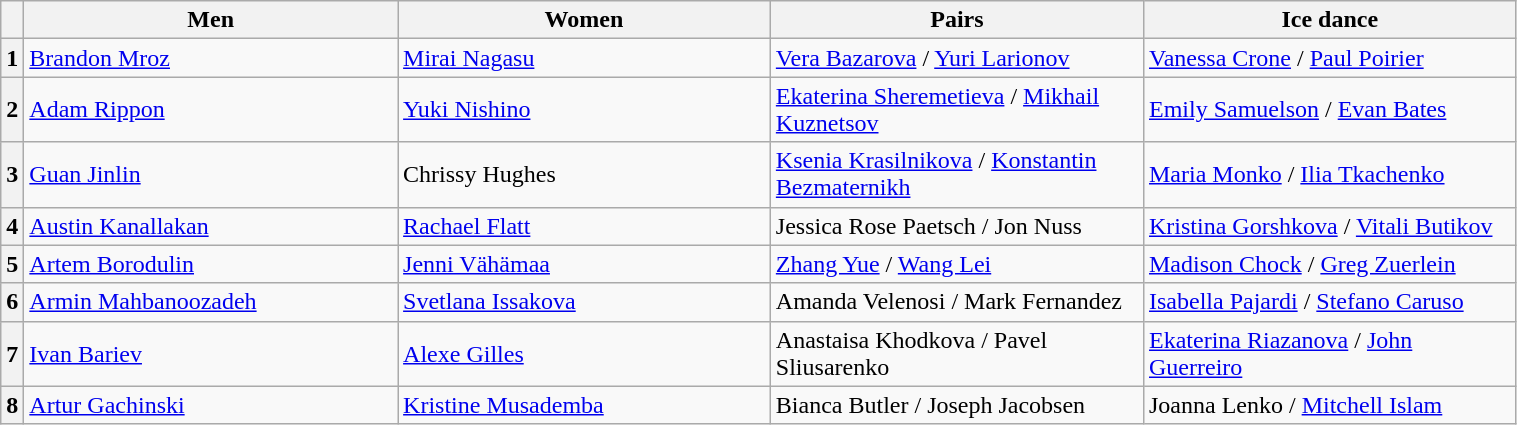<table class="wikitable unsortable" style="text-align:left; width:80%">
<tr>
<th scope="col"></th>
<th scope="col" style="width:25%">Men</th>
<th scope="col" style="width:25%">Women</th>
<th scope="col" style="width:25%">Pairs</th>
<th scope="col" style="width:25%">Ice dance</th>
</tr>
<tr>
<th scope="row">1</th>
<td> <a href='#'>Brandon Mroz</a></td>
<td> <a href='#'>Mirai Nagasu</a></td>
<td> <a href='#'>Vera Bazarova</a> / <a href='#'>Yuri Larionov</a></td>
<td> <a href='#'>Vanessa Crone</a> / <a href='#'>Paul Poirier</a></td>
</tr>
<tr>
<th scope="row">2</th>
<td> <a href='#'>Adam Rippon</a></td>
<td> <a href='#'>Yuki Nishino</a></td>
<td> <a href='#'>Ekaterina Sheremetieva</a> / <a href='#'>Mikhail Kuznetsov</a></td>
<td> <a href='#'>Emily Samuelson</a> / <a href='#'>Evan Bates</a></td>
</tr>
<tr>
<th scope="row">3</th>
<td> <a href='#'>Guan Jinlin</a></td>
<td> Chrissy Hughes</td>
<td> <a href='#'>Ksenia Krasilnikova</a> / <a href='#'>Konstantin Bezmaternikh</a></td>
<td> <a href='#'>Maria Monko</a> / <a href='#'>Ilia Tkachenko</a></td>
</tr>
<tr>
<th scope="row">4</th>
<td> <a href='#'>Austin Kanallakan</a></td>
<td> <a href='#'>Rachael Flatt</a></td>
<td> Jessica Rose Paetsch / Jon Nuss</td>
<td> <a href='#'>Kristina Gorshkova</a> / <a href='#'>Vitali Butikov</a></td>
</tr>
<tr>
<th scope="row">5</th>
<td> <a href='#'>Artem Borodulin</a></td>
<td> <a href='#'>Jenni Vähämaa</a></td>
<td> <a href='#'>Zhang Yue</a> / <a href='#'>Wang Lei</a></td>
<td> <a href='#'>Madison Chock</a> / <a href='#'>Greg Zuerlein</a></td>
</tr>
<tr>
<th scope="row">6</th>
<td> <a href='#'>Armin Mahbanoozadeh</a></td>
<td> <a href='#'>Svetlana Issakova</a></td>
<td> Amanda Velenosi / Mark Fernandez</td>
<td> <a href='#'>Isabella Pajardi</a> / <a href='#'>Stefano Caruso</a></td>
</tr>
<tr>
<th scope="row">7</th>
<td> <a href='#'>Ivan Bariev</a></td>
<td> <a href='#'>Alexe Gilles</a></td>
<td> Anastaisa Khodkova / Pavel Sliusarenko</td>
<td> <a href='#'>Ekaterina Riazanova</a> / <a href='#'>John Guerreiro</a></td>
</tr>
<tr>
<th scope="row">8</th>
<td> <a href='#'>Artur Gachinski</a></td>
<td> <a href='#'>Kristine Musademba</a></td>
<td> Bianca Butler / Joseph Jacobsen</td>
<td> Joanna Lenko / <a href='#'>Mitchell Islam</a></td>
</tr>
</table>
